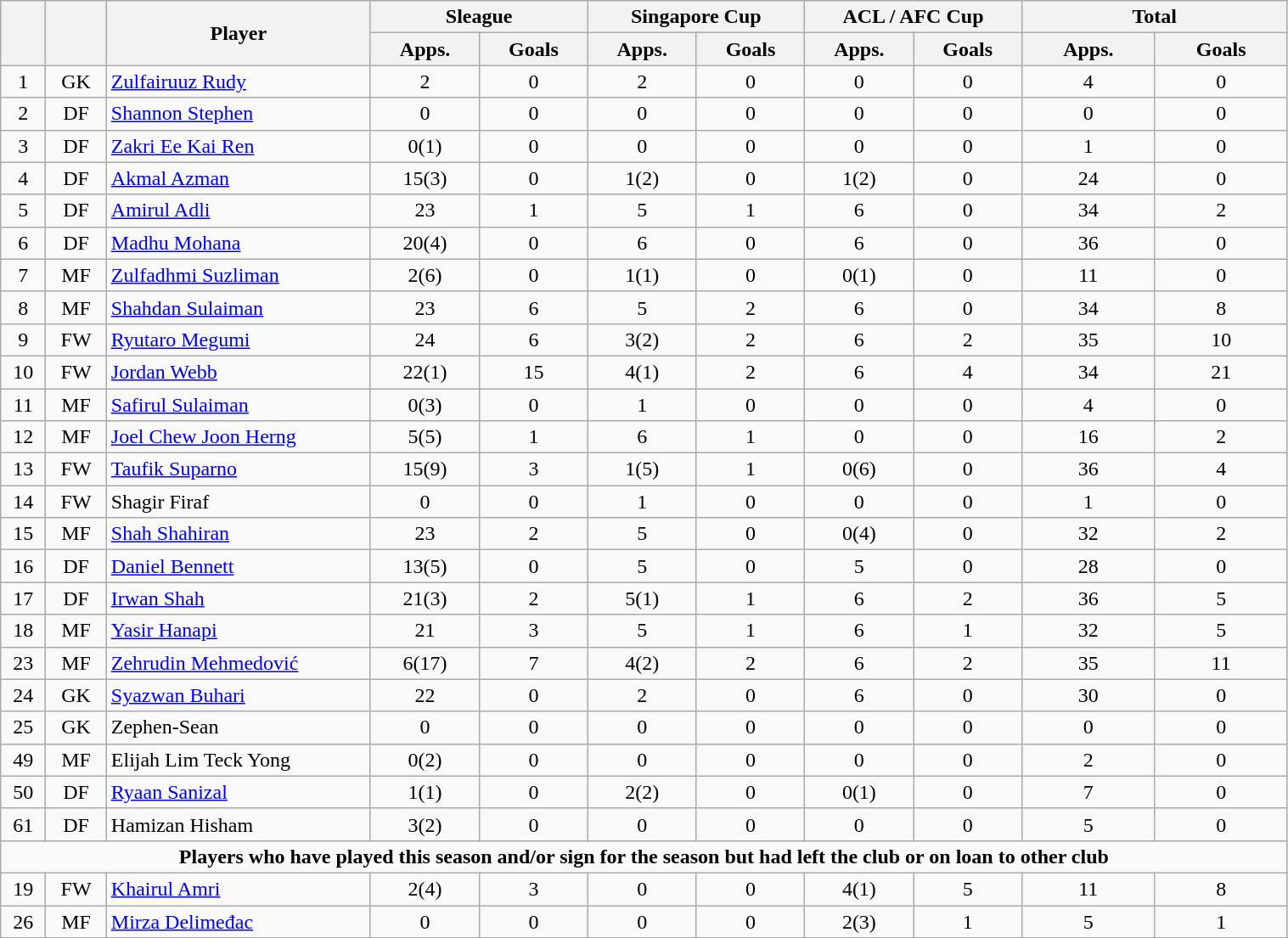<table class="wikitable" style="text-align:center; font-size:100%; width:80%;">
<tr>
<th rowspan=2></th>
<th rowspan=2></th>
<th rowspan=2 width="200">Player</th>
<th colspan=2 width="105">Sleague</th>
<th colspan=2 width="105">Singapore Cup</th>
<th colspan=2 width="105">ACL / AFC Cup</th>
<th colspan=2 width="130">Total</th>
</tr>
<tr>
<th>Apps.</th>
<th>Goals</th>
<th>Apps.</th>
<th>Goals</th>
<th>Apps.</th>
<th>Goals</th>
<th>Apps.</th>
<th>Goals</th>
</tr>
<tr>
<td>1</td>
<td>GK</td>
<td align="left"> <a href='#'>Zulfairuuz Rudy</a></td>
<td>2</td>
<td>0</td>
<td>2</td>
<td>0</td>
<td>0</td>
<td>0</td>
<td>4</td>
<td>0</td>
</tr>
<tr>
<td>2</td>
<td>DF</td>
<td align="left"> <a href='#'>Shannon Stephen</a></td>
<td>0</td>
<td>0</td>
<td>0</td>
<td>0</td>
<td>0</td>
<td>0</td>
<td>0</td>
<td>0</td>
</tr>
<tr>
<td>3</td>
<td>DF</td>
<td align="left"> <a href='#'>Zakri Ee Kai Ren</a></td>
<td>0(1)</td>
<td>0</td>
<td>0</td>
<td>0</td>
<td>0</td>
<td>0</td>
<td>1</td>
<td>0</td>
</tr>
<tr>
<td>4</td>
<td>DF</td>
<td align="left"> <a href='#'>Akmal Azman</a></td>
<td>15(3)</td>
<td>0</td>
<td>1(2)</td>
<td>0</td>
<td>1(2)</td>
<td>0</td>
<td>24</td>
<td>0</td>
</tr>
<tr>
<td>5</td>
<td>DF</td>
<td align="left"> <a href='#'>Amirul Adli</a></td>
<td>23</td>
<td>1</td>
<td>5</td>
<td>1</td>
<td>6</td>
<td>0</td>
<td>34</td>
<td>2</td>
</tr>
<tr>
<td>6</td>
<td>DF</td>
<td align="left"> <a href='#'>Madhu Mohana</a></td>
<td>20(4)</td>
<td>0</td>
<td>6</td>
<td>0</td>
<td>6</td>
<td>0</td>
<td>36</td>
<td>0</td>
</tr>
<tr>
<td>7</td>
<td>MF</td>
<td align="left"> <a href='#'>Zulfadhmi Suzliman</a></td>
<td>2(6)</td>
<td>0</td>
<td>1(1)</td>
<td>0</td>
<td>0(1)</td>
<td>0</td>
<td>11</td>
<td>0</td>
</tr>
<tr>
<td>8</td>
<td>MF</td>
<td align="left"> <a href='#'>Shahdan Sulaiman</a></td>
<td>23</td>
<td>6</td>
<td>5</td>
<td>2</td>
<td>6</td>
<td>0</td>
<td>34</td>
<td>8</td>
</tr>
<tr>
<td>9</td>
<td>FW</td>
<td align="left"> <a href='#'>Ryutaro Megumi</a></td>
<td>24</td>
<td>6</td>
<td>3(2)</td>
<td>2</td>
<td>6</td>
<td>2</td>
<td>35</td>
<td>10</td>
</tr>
<tr>
<td>10</td>
<td>FW</td>
<td align="left"> <a href='#'>Jordan Webb</a></td>
<td>22(1)</td>
<td>15</td>
<td>4(1)</td>
<td>2</td>
<td>6</td>
<td>4</td>
<td>34</td>
<td>21</td>
</tr>
<tr>
<td>11</td>
<td>MF</td>
<td align="left"> <a href='#'>Safirul Sulaiman</a></td>
<td>0(3)</td>
<td>0</td>
<td>1</td>
<td>0</td>
<td>0</td>
<td>0</td>
<td>4</td>
<td>0</td>
</tr>
<tr>
<td>12</td>
<td>MF</td>
<td align="left"> <a href='#'>Joel Chew Joon Herng</a></td>
<td>5(5)</td>
<td>1</td>
<td>6</td>
<td>1</td>
<td>0</td>
<td>0</td>
<td>16</td>
<td>2</td>
</tr>
<tr>
<td>13</td>
<td>FW</td>
<td align="left"> <a href='#'>Taufik Suparno</a></td>
<td>15(9)</td>
<td>3</td>
<td>1(5)</td>
<td>1</td>
<td>0(6)</td>
<td>0</td>
<td>36</td>
<td>4</td>
</tr>
<tr>
<td>14</td>
<td>FW</td>
<td align="left"> Shagir Firaf</td>
<td>0</td>
<td>0</td>
<td>1</td>
<td>0</td>
<td>0</td>
<td>0</td>
<td>1</td>
<td>0</td>
</tr>
<tr>
<td>15</td>
<td>MF</td>
<td align="left"> <a href='#'>Shah Shahiran</a></td>
<td>23</td>
<td>2</td>
<td>5</td>
<td>0</td>
<td>0(4)</td>
<td>0</td>
<td>32</td>
<td>2</td>
</tr>
<tr>
<td>16</td>
<td>DF</td>
<td align="left"> <a href='#'>Daniel Bennett</a></td>
<td>13(5)</td>
<td>0</td>
<td>5</td>
<td>0</td>
<td>5</td>
<td>0</td>
<td>28</td>
<td>0</td>
</tr>
<tr>
<td>17</td>
<td>DF</td>
<td align="left"> <a href='#'>Irwan Shah</a></td>
<td>21(3)</td>
<td>2</td>
<td>5(1)</td>
<td>1</td>
<td>6</td>
<td>2</td>
<td>36</td>
<td>5</td>
</tr>
<tr>
<td>18</td>
<td>MF</td>
<td align="left"> <a href='#'>Yasir Hanapi</a></td>
<td>21</td>
<td>3</td>
<td>5</td>
<td>1</td>
<td>6</td>
<td>1</td>
<td>32</td>
<td>5</td>
</tr>
<tr>
<td>23</td>
<td>MF</td>
<td align="left"> <a href='#'>Zehrudin Mehmedović</a></td>
<td>6(17)</td>
<td>7</td>
<td>4(2)</td>
<td>2</td>
<td>6</td>
<td>2</td>
<td>35</td>
<td>11</td>
</tr>
<tr>
<td>24</td>
<td>GK</td>
<td align="left"> <a href='#'>Syazwan Buhari</a></td>
<td>22</td>
<td>0</td>
<td>2</td>
<td>0</td>
<td>6</td>
<td>0</td>
<td>30</td>
<td>0</td>
</tr>
<tr>
<td>25</td>
<td>GK</td>
<td align="left"> Zephen-Sean</td>
<td>0</td>
<td>0</td>
<td>0</td>
<td>0</td>
<td>0</td>
<td>0</td>
<td>0</td>
<td>0</td>
</tr>
<tr>
<td>49</td>
<td>MF</td>
<td align="left"> Elijah Lim Teck Yong</td>
<td>0(2)</td>
<td>0</td>
<td>0</td>
<td>0</td>
<td>0</td>
<td>0</td>
<td>2</td>
<td>0</td>
</tr>
<tr>
<td>50</td>
<td>DF</td>
<td align="left"> <a href='#'>Ryaan Sanizal</a></td>
<td>1(1)</td>
<td>0</td>
<td>2(2)</td>
<td>0</td>
<td>0(1)</td>
<td>0</td>
<td>7</td>
<td>0</td>
</tr>
<tr>
<td>61</td>
<td>DF</td>
<td align="left"> Hamizan Hisham</td>
<td>3(2)</td>
<td>0</td>
<td>0</td>
<td>0</td>
<td>0</td>
<td>0</td>
<td>5</td>
<td>0</td>
</tr>
<tr>
<td colspan="17"><strong>Players who have played this season and/or sign for the season but had left the club or on loan to other club</strong></td>
</tr>
<tr>
<td>19</td>
<td>FW</td>
<td align="left"> <a href='#'>Khairul Amri</a></td>
<td>2(4)</td>
<td>3</td>
<td>0</td>
<td>0</td>
<td>4(1)</td>
<td>5</td>
<td>11</td>
<td>8</td>
</tr>
<tr>
<td>26</td>
<td>MF</td>
<td align="left"> <a href='#'>Mirza Delimeđac</a></td>
<td>0</td>
<td>0</td>
<td>0</td>
<td>0</td>
<td>2(3)</td>
<td>1</td>
<td>5</td>
<td>1</td>
</tr>
<tr>
</tr>
</table>
